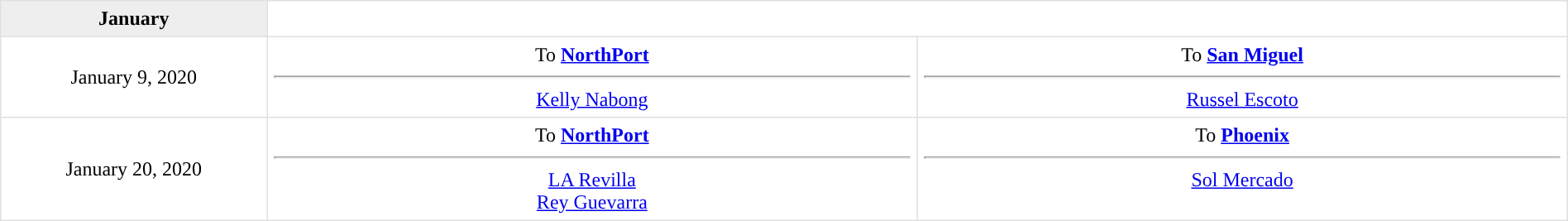<table border=1 style="border-collapse:collapse; text-align: center; width: 100%" bordercolor="#DFDFDF"  cellpadding="5">
<tr bgcolor="eeeeee">
<th>January</th>
</tr>
<tr>
<td style="width:12%">January 9, 2020</td>
<td style="width:29.3%" valign="top">To <strong><a href='#'>NorthPort</a></strong><hr><a href='#'>Kelly Nabong</a></td>
<td style="width:29.3%" valign="top">To <strong><a href='#'>San Miguel</a></strong><hr><a href='#'>Russel Escoto</a></td>
</tr>
<tr>
<td style="width:12%" rowspan=4>January 20, 2020</td>
<td style="width:29.3%" valign="top">To <strong><a href='#'>NorthPort</a></strong><hr><a href='#'>LA Revilla</a><br><a href='#'>Rey Guevarra</a></td>
<td style="width:29.3%" valign="top">To <strong><a href='#'>Phoenix</a></strong><hr><a href='#'>Sol Mercado</a></td>
</tr>
</table>
